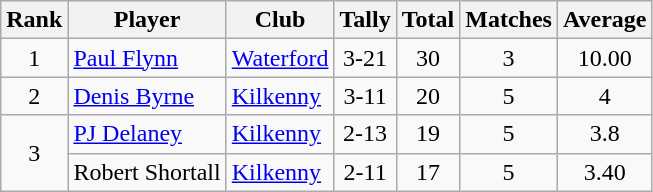<table class="wikitable">
<tr>
<th>Rank</th>
<th>Player</th>
<th>Club</th>
<th>Tally</th>
<th>Total</th>
<th>Matches</th>
<th>Average</th>
</tr>
<tr>
<td rowspan=1 align=center>1</td>
<td><a href='#'>Paul Flynn</a></td>
<td><a href='#'>Waterford</a></td>
<td align=center>3-21</td>
<td align=center>30</td>
<td align=center>3</td>
<td align=center>10.00</td>
</tr>
<tr>
<td rowspan=1 align=center>2</td>
<td><a href='#'>Denis Byrne</a></td>
<td><a href='#'>Kilkenny</a></td>
<td align=center>3-11</td>
<td align=center>20</td>
<td align=center>5</td>
<td align=center>4</td>
</tr>
<tr>
<td rowspan=2 align=center>3</td>
<td><a href='#'>PJ Delaney</a></td>
<td><a href='#'>Kilkenny</a></td>
<td align=center>2-13</td>
<td align=center>19</td>
<td align=center>5</td>
<td align=center>3.8</td>
</tr>
<tr>
<td>Robert Shortall</td>
<td><a href='#'>Kilkenny</a></td>
<td align=center>2-11</td>
<td align=center>17</td>
<td align=center>5</td>
<td align=center>3.40</td>
</tr>
</table>
